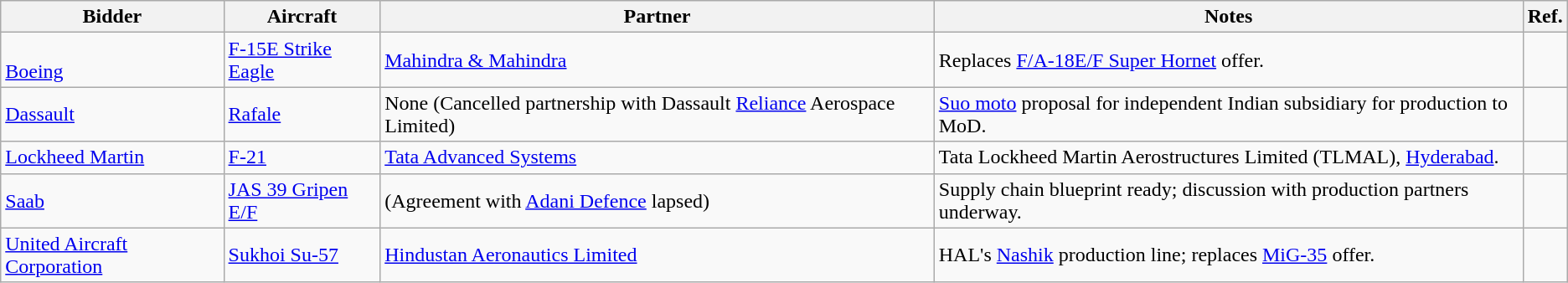<table class="wikitable">
<tr>
<th>Bidder</th>
<th>Aircraft</th>
<th>Partner</th>
<th>Notes</th>
<th>Ref.</th>
</tr>
<tr>
<td><br><a href='#'>Boeing</a></td>
<td><a href='#'>F-15E Strike Eagle</a></td>
<td><a href='#'>Mahindra & Mahindra</a></td>
<td>Replaces <a href='#'>F/A-18E/F Super Hornet</a> offer.</td>
<td></td>
</tr>
<tr>
<td> <a href='#'>Dassault</a></td>
<td><a href='#'>Rafale</a></td>
<td>None (Cancelled partnership with Dassault <a href='#'>Reliance</a> Aerospace Limited)</td>
<td><a href='#'>Suo moto</a> proposal for independent Indian subsidiary for production to MoD.</td>
<td></td>
</tr>
<tr>
<td> <a href='#'>Lockheed Martin</a></td>
<td><a href='#'>F-21</a></td>
<td><a href='#'>Tata Advanced Systems</a></td>
<td>Tata Lockheed Martin Aerostructures Limited (TLMAL), <a href='#'>Hyderabad</a>.</td>
<td></td>
</tr>
<tr>
<td> <a href='#'>Saab</a></td>
<td><a href='#'>JAS 39 Gripen E/F</a></td>
<td>(Agreement with <a href='#'>Adani Defence</a> lapsed)</td>
<td>Supply chain blueprint ready; discussion with production partners underway.</td>
<td></td>
</tr>
<tr>
<td><a href='#'>United Aircraft Corporation</a></td>
<td><a href='#'>Sukhoi Su-57</a></td>
<td><a href='#'>Hindustan Aeronautics Limited</a></td>
<td>HAL's <a href='#'>Nashik</a> production line; replaces <a href='#'>MiG-35</a> offer.</td>
<td></td>
</tr>
</table>
